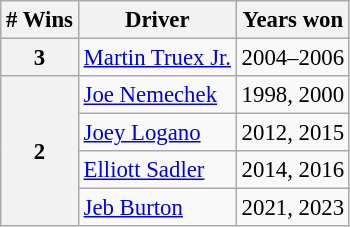<table class="wikitable" style="font-size: 95%;">
<tr>
<th># Wins</th>
<th>Driver</th>
<th>Years won</th>
</tr>
<tr>
<th>3</th>
<td><a href='#'>Martin Truex Jr.</a></td>
<td>2004–2006</td>
</tr>
<tr>
<th rowspan="4">2</th>
<td><a href='#'>Joe Nemechek</a></td>
<td>1998, 2000</td>
</tr>
<tr>
<td><a href='#'>Joey Logano</a></td>
<td>2012, 2015</td>
</tr>
<tr>
<td><a href='#'>Elliott Sadler</a></td>
<td>2014, 2016</td>
</tr>
<tr>
<td><a href='#'>Jeb Burton</a></td>
<td>2021, 2023</td>
</tr>
</table>
